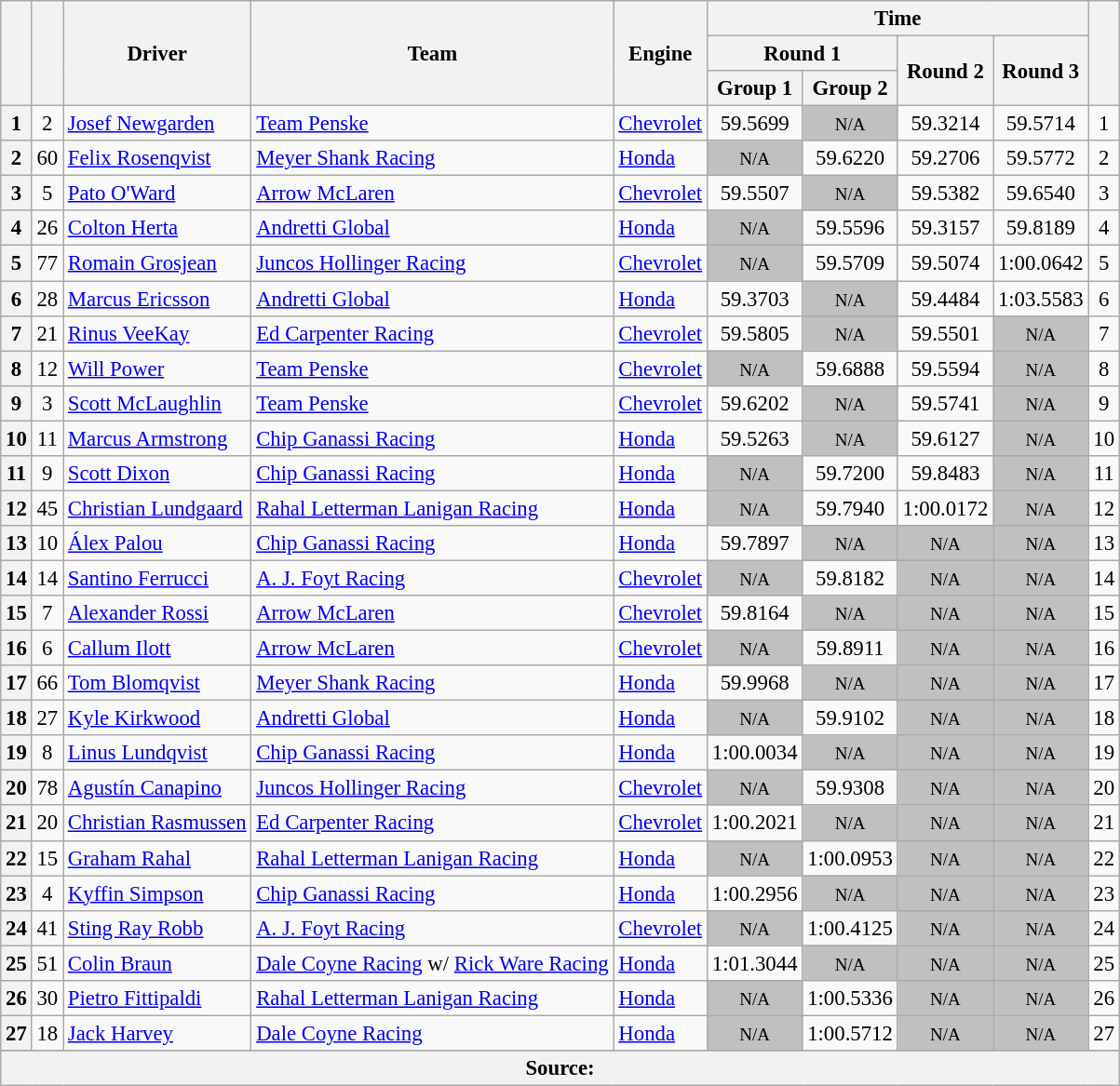<table class="wikitable sortable" style="font-size: 95%;">
<tr>
<th rowspan="3"></th>
<th rowspan="3"></th>
<th rowspan="3">Driver</th>
<th rowspan="3">Team</th>
<th rowspan="3">Engine</th>
<th colspan="4">Time</th>
<th rowspan="3"></th>
</tr>
<tr>
<th scope="col" colspan="2">Round 1</th>
<th scope="col" rowspan="2">Round 2</th>
<th scope="col" rowspan="2">Round 3</th>
</tr>
<tr>
<th scope="col">Group 1</th>
<th scope="col">Group 2</th>
</tr>
<tr>
<th>1</th>
<td align="center">2</td>
<td> <a href='#'>Josef Newgarden</a> <strong></strong></td>
<td><a href='#'>Team Penske</a></td>
<td><a href='#'>Chevrolet</a></td>
<td align="center">59.5699</td>
<td style="background: silver" align="center" data-sort-value="10"><small>N/A</small></td>
<td align="center">59.3214</td>
<td align="center">59.5714</td>
<td align="center">1</td>
</tr>
<tr>
<th>2</th>
<td align="center">60</td>
<td> <a href='#'>Felix Rosenqvist</a></td>
<td><a href='#'>Meyer Shank Racing</a></td>
<td><a href='#'>Honda</a></td>
<td style="background: silver" align="center" data-sort-value="10"><small>N/A</small></td>
<td align="center">59.6220</td>
<td align="center">59.2706</td>
<td align="center">59.5772</td>
<td align="center">2</td>
</tr>
<tr>
<th>3</th>
<td align="center">5</td>
<td> <a href='#'>Pato O'Ward</a></td>
<td><a href='#'>Arrow McLaren</a></td>
<td><a href='#'>Chevrolet</a></td>
<td align="center">59.5507</td>
<td style="background: silver" align="center" data-sort-value="10"><small>N/A</small></td>
<td align="center">59.5382</td>
<td align="center">59.6540</td>
<td align="center">3</td>
</tr>
<tr>
<th>4</th>
<td align="center">26</td>
<td> <a href='#'>Colton Herta</a> <strong></strong></td>
<td><a href='#'>Andretti Global</a></td>
<td><a href='#'>Honda</a></td>
<td style="background: silver" align="center" data-sort-value="10"><small>N/A</small></td>
<td align="center">59.5596</td>
<td align="center">59.3157</td>
<td align="center">59.8189</td>
<td align="center">4</td>
</tr>
<tr>
<th>5</th>
<td align="center">77</td>
<td> <a href='#'>Romain Grosjean</a></td>
<td><a href='#'>Juncos Hollinger Racing</a></td>
<td><a href='#'>Chevrolet</a></td>
<td style="background: silver" align="center" data-sort-value="10"><small>N/A</small></td>
<td align="center">59.5709</td>
<td align="center">59.5074</td>
<td align="center">1:00.0642</td>
<td align="center">5</td>
</tr>
<tr>
<th>6</th>
<td align="center">28</td>
<td> <a href='#'>Marcus Ericsson</a> <strong></strong></td>
<td><a href='#'>Andretti Global</a></td>
<td><a href='#'>Honda</a></td>
<td align="center">59.3703</td>
<td style="background: silver" align="center" data-sort-value="10"><small>N/A</small></td>
<td align="center">59.4484</td>
<td align="center">1:03.5583</td>
<td align="center">6</td>
</tr>
<tr>
<th>7</th>
<td align="center">21</td>
<td> <a href='#'>Rinus VeeKay</a></td>
<td><a href='#'>Ed Carpenter Racing</a></td>
<td><a href='#'>Chevrolet</a></td>
<td align="center">59.5805</td>
<td style="background: silver" align="center" data-sort-value="10"><small>N/A</small></td>
<td align="center">59.5501</td>
<td style="background: silver" align="center" data-sort-value="8"><small>N/A</small></td>
<td align="center">7</td>
</tr>
<tr>
<th>8</th>
<td align="center">12</td>
<td> <a href='#'>Will Power</a> <strong></strong></td>
<td><a href='#'>Team Penske</a></td>
<td><a href='#'>Chevrolet</a></td>
<td style="background: silver" align="center" data-sort-value="10"><small>N/A</small></td>
<td align="center">59.6888</td>
<td align="center">59.5594</td>
<td style="background: silver" align="center" data-sort-value="9"><small>N/A</small></td>
<td align="center">8</td>
</tr>
<tr>
<th>9</th>
<td align="center">3</td>
<td> <a href='#'>Scott McLaughlin</a> <strong></strong></td>
<td><a href='#'>Team Penske</a></td>
<td><a href='#'>Chevrolet</a></td>
<td align="center">59.6202</td>
<td style="background: silver" align="center" data-sort-value="10"><small>N/A</small></td>
<td align="center">59.5741</td>
<td style="background: silver" align="center" data-sort-value="10"><small>N/A</small></td>
<td align="center">9</td>
</tr>
<tr>
<th>10</th>
<td align="center">11</td>
<td> <a href='#'>Marcus Armstrong</a></td>
<td><a href='#'>Chip Ganassi Racing</a></td>
<td><a href='#'>Honda</a></td>
<td align="center">59.5263</td>
<td style="background: silver" align="center" data-sort-value="11"><small>N/A</small></td>
<td align="center">59.6127</td>
<td style="background: silver" align="center" data-sort-value="11"><small>N/A</small></td>
<td align="center">10</td>
</tr>
<tr>
<th>11</th>
<td align="center">9</td>
<td> <a href='#'>Scott Dixon</a></td>
<td><a href='#'>Chip Ganassi Racing</a></td>
<td><a href='#'>Honda</a></td>
<td style="background: silver" align="center" data-sort-value="12"><small>N/A</small></td>
<td align="center">59.7200</td>
<td align="center">59.8483</td>
<td style="background: silver" align="center" data-sort-value="12"><small>N/A</small></td>
<td align="center">11</td>
</tr>
<tr>
<th>12</th>
<td align="center">45</td>
<td> <a href='#'>Christian Lundgaard</a></td>
<td><a href='#'>Rahal Letterman Lanigan Racing</a></td>
<td><a href='#'>Honda</a></td>
<td style="background: silver" align="center" data-sort-value="12"><small>N/A</small></td>
<td align="center">59.7940</td>
<td align="center">1:00.0172</td>
<td style="background: silver" align="center" data-sort-value="13"><small>N/A</small></td>
<td align="center">12</td>
</tr>
<tr>
<th>13</th>
<td align="center">10</td>
<td> <a href='#'>Álex Palou</a></td>
<td><a href='#'>Chip Ganassi Racing</a></td>
<td><a href='#'>Honda</a></td>
<td align="center">59.7897</td>
<td style="background: silver" align="center" data-sort-value="14"><small>N/A</small></td>
<td style="background: silver" align="center" data-sort-value="14"><small>N/A</small></td>
<td style="background: silver" align="center" data-sort-value="14"><small>N/A</small></td>
<td align="center">13</td>
</tr>
<tr>
<th>14</th>
<td align="center">14</td>
<td> <a href='#'>Santino Ferrucci</a></td>
<td><a href='#'>A. J. Foyt Racing</a></td>
<td><a href='#'>Chevrolet</a></td>
<td style="background: silver" align="center" data-sort-value="15"><small>N/A</small></td>
<td align="center">59.8182</td>
<td style="background: silver" align="center" data-sort-value="15"><small>N/A</small></td>
<td style="background: silver" align="center" data-sort-value="15"><small>N/A</small></td>
<td align="center">14</td>
</tr>
<tr>
<th>15</th>
<td align="center">7</td>
<td> <a href='#'>Alexander Rossi</a></td>
<td><a href='#'>Arrow McLaren</a></td>
<td><a href='#'>Chevrolet</a></td>
<td align="center">59.8164</td>
<td style="background: silver" align="center" data-sort-value="16"><small>N/A</small></td>
<td style="background: silver" align="center" data-sort-value="16"><small>N/A</small></td>
<td style="background: silver" align="center" data-sort-value="16"><small>N/A</small></td>
<td align="center">15</td>
</tr>
<tr>
<th>16</th>
<td align="center">6</td>
<td> <a href='#'>Callum Ilott</a></td>
<td><a href='#'>Arrow McLaren</a></td>
<td><a href='#'>Chevrolet</a></td>
<td style="background: silver" align="center" data-sort-value="17"><small>N/A</small></td>
<td align="center">59.8911</td>
<td style="background: silver" align="center" data-sort-value="17"><small>N/A</small></td>
<td style="background: silver" align="center" data-sort-value="17"><small>N/A</small></td>
<td align="center">16</td>
</tr>
<tr>
<th>17</th>
<td align="center">66</td>
<td> <a href='#'>Tom Blomqvist</a> <strong></strong></td>
<td><a href='#'>Meyer Shank Racing</a></td>
<td><a href='#'>Honda</a></td>
<td align="center">59.9968</td>
<td style="background: silver" align="center" data-sort-value="18"><small>N/A</small></td>
<td style="background: silver" align="center" data-sort-value="18"><small>N/A</small></td>
<td style="background: silver" align="center" data-sort-value="18"><small>N/A</small></td>
<td align="center">17</td>
</tr>
<tr>
<th>18</th>
<td align="center">27</td>
<td> <a href='#'>Kyle Kirkwood</a></td>
<td><a href='#'>Andretti Global</a></td>
<td><a href='#'>Honda</a></td>
<td style="background: silver" align="center" data-sort-value="19"><small>N/A</small></td>
<td align="center">59.9102</td>
<td style="background: silver" align="center" data-sort-value="19"><small>N/A</small></td>
<td style="background: silver" align="center" data-sort-value="19"><small>N/A</small></td>
<td align="center">18</td>
</tr>
<tr>
<th>19</th>
<td align="center">8</td>
<td> <a href='#'>Linus Lundqvist</a> <strong></strong></td>
<td><a href='#'>Chip Ganassi Racing</a></td>
<td><a href='#'>Honda</a></td>
<td align="center">1:00.0034</td>
<td style="background: silver" align="center" data-sort-value="20"><small>N/A</small></td>
<td style="background: silver" align="center" data-sort-value="20"><small>N/A</small></td>
<td style="background: silver" align="center" data-sort-value="20"><small>N/A</small></td>
<td align="center">19</td>
</tr>
<tr>
<th>20</th>
<td align="center">78</td>
<td> <a href='#'>Agustín Canapino</a></td>
<td><a href='#'>Juncos Hollinger Racing</a></td>
<td><a href='#'>Chevrolet</a></td>
<td style="background: silver" align="center" data-sort-value="21"><small>N/A</small></td>
<td align="center">59.9308</td>
<td style="background: silver" align="center" data-sort-value="21"><small>N/A</small></td>
<td style="background: silver" align="center" data-sort-value="21"><small>N/A</small></td>
<td align="center">20</td>
</tr>
<tr>
<th>21</th>
<td align="center">20</td>
<td> <a href='#'>Christian Rasmussen</a> <strong></strong></td>
<td><a href='#'>Ed Carpenter Racing</a></td>
<td><a href='#'>Chevrolet</a></td>
<td align="center">1:00.2021</td>
<td style="background: silver" align="center" data-sort-value="22"><small>N/A</small></td>
<td style="background: silver" align="center" data-sort-value="22"><small>N/A</small></td>
<td style="background: silver" align="center" data-sort-value="22"><small>N/A</small></td>
<td align="center">21</td>
</tr>
<tr>
<th>22</th>
<td align="center">15</td>
<td> <a href='#'>Graham Rahal</a> <strong></strong></td>
<td><a href='#'>Rahal Letterman Lanigan Racing</a></td>
<td><a href='#'>Honda</a></td>
<td style="background: silver" align="center" data-sort-value="23"><small>N/A</small></td>
<td align="center">1:00.0953</td>
<td style="background: silver" align="center" data-sort-value="23"><small>N/A</small></td>
<td style="background: silver" align="center" data-sort-value="23"><small>N/A</small></td>
<td align="center">22</td>
</tr>
<tr>
<th>23</th>
<td align="center">4</td>
<td> <a href='#'>Kyffin Simpson</a> <strong></strong></td>
<td><a href='#'>Chip Ganassi Racing</a></td>
<td><a href='#'>Honda</a></td>
<td align="center">1:00.2956</td>
<td style="background: silver" align="center" data-sort-value="24"><small>N/A</small></td>
<td style="background: silver" align="center" data-sort-value="24"><small>N/A</small></td>
<td style="background: silver" align="center" data-sort-value="24"><small>N/A</small></td>
<td align="center">23</td>
</tr>
<tr>
<th>24</th>
<td align="center">41</td>
<td> <a href='#'>Sting Ray Robb</a></td>
<td><a href='#'>A. J. Foyt Racing</a></td>
<td><a href='#'>Chevrolet</a></td>
<td style="background: silver" align="center" data-sort-value="25"><small>N/A</small></td>
<td align="center">1:00.4125</td>
<td style="background: silver" align="center" data-sort-value="25"><small>N/A</small></td>
<td style="background: silver" align="center" data-sort-value="25"><small>N/A</small></td>
<td align="center">24</td>
</tr>
<tr>
<th>25</th>
<td align="center">51</td>
<td> <a href='#'>Colin Braun</a> <strong></strong></td>
<td><a href='#'>Dale Coyne Racing</a> w/ <a href='#'>Rick Ware Racing</a></td>
<td><a href='#'>Honda</a></td>
<td align="center">1:01.3044</td>
<td style="background: silver" align="center" data-sort-value="26"><small>N/A</small></td>
<td style="background: silver" align="center" data-sort-value="26"><small>N/A</small></td>
<td style="background: silver" align="center" data-sort-value="26"><small>N/A</small></td>
<td align="center">25</td>
</tr>
<tr>
<th>26</th>
<td align="center">30</td>
<td> <a href='#'>Pietro Fittipaldi</a></td>
<td><a href='#'>Rahal Letterman Lanigan Racing</a></td>
<td><a href='#'>Honda</a></td>
<td style="background: silver" align="center" data-sort-value="27"><small>N/A</small></td>
<td align="center">1:00.5336</td>
<td style="background: silver" align="center" data-sort-value="27"><small>N/A</small></td>
<td style="background: silver" align="center" data-sort-value="27"><small>N/A</small></td>
<td align="center">26</td>
</tr>
<tr>
<th>27</th>
<td align="center">18</td>
<td> <a href='#'>Jack Harvey</a></td>
<td><a href='#'>Dale Coyne Racing</a></td>
<td><a href='#'>Honda</a></td>
<td style="background: silver" align="center" data-sort-value="28"><small>N/A</small></td>
<td align="center">1:00.5712</td>
<td style="background: silver" align="center" data-sort-value="28"><small>N/A</small></td>
<td style="background: silver" align="center" data-sort-value="28"><small>N/A</small></td>
<td align="center">27</td>
</tr>
<tr>
</tr>
<tr class="sortbottom">
<th colspan="10">Source:</th>
</tr>
</table>
